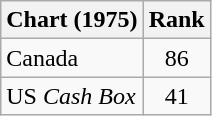<table class="wikitable">
<tr>
<th align="left">Chart (1975)</th>
<th style="text-align:center;">Rank</th>
</tr>
<tr>
<td>Canada</td>
<td style="text-align:center;">86</td>
</tr>
<tr>
<td>US <em>Cash Box</em></td>
<td style="text-align:center;">41</td>
</tr>
</table>
